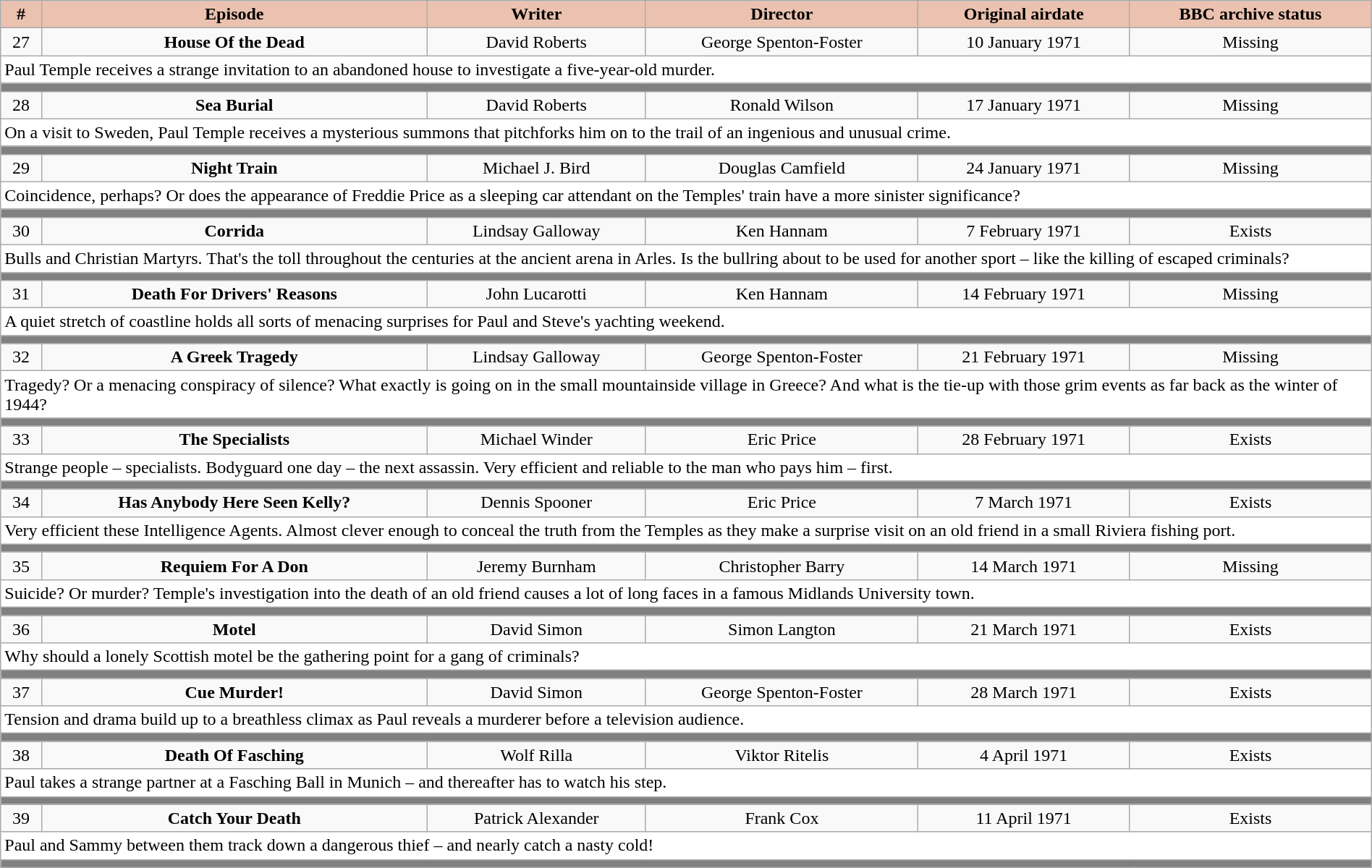<table class="wikitable" style="width:100%;">
<tr>
<th style="background-color: #EBC2AF; color:black">#</th>
<th style="background: #EBC2AF; color:black">Episode</th>
<th style="background: #EBC2AF; color:black">Writer</th>
<th style="background: #EBC2AF; color:black">Director</th>
<th style="background: #EBC2AF; color:black">Original airdate</th>
<th style="background: #EBC2AF; color:black">BBC archive status</th>
</tr>
<tr>
<td align="center">27</td>
<td align="center"><strong>House Of the Dead</strong></td>
<td align="center">David Roberts</td>
<td align="center">George Spenton-Foster</td>
<td align="center">10 January 1971</td>
<td align="center">Missing</td>
</tr>
<tr>
<td style="background:white" colspan="6">Paul Temple receives a strange invitation to an abandoned house to investigate a five-year-old murder.</td>
</tr>
<tr style="background:#808080; height:2px">
<td colspan="6"></td>
</tr>
<tr>
<td align="center">28</td>
<td align="center"><strong>Sea Burial</strong></td>
<td align="center">David Roberts</td>
<td align="center">Ronald Wilson</td>
<td align="center">17 January 1971</td>
<td align="center">Missing</td>
</tr>
<tr>
<td style="background:white" colspan="6">On a visit to Sweden, Paul Temple receives a mysterious summons that pitchforks him on to the trail of an ingenious and unusual crime.</td>
</tr>
<tr style="background:#808080; height:2px">
<td colspan="6"></td>
</tr>
<tr>
<td align="center">29</td>
<td align="center"><strong>Night Train</strong></td>
<td align="center">Michael J. Bird</td>
<td align="center">Douglas Camfield</td>
<td align="center">24 January 1971</td>
<td align="center">Missing</td>
</tr>
<tr>
<td style="background:white" colspan="6">Coincidence, perhaps? Or does the appearance of Freddie Price as a sleeping car attendant on the Temples' train have a more sinister significance?</td>
</tr>
<tr style="background:#808080; height:2px">
<td colspan="6"></td>
</tr>
<tr>
<td align="center">30</td>
<td align="center"><strong>Corrida</strong></td>
<td align="center">Lindsay Galloway</td>
<td align="center">Ken Hannam</td>
<td align="center">7 February 1971</td>
<td align="center">Exists</td>
</tr>
<tr>
<td style="background:white" colspan="6">Bulls and Christian Martyrs. That's the toll throughout the centuries at the ancient arena in Arles. Is the bullring about to be used for another sport – like the killing of escaped criminals?</td>
</tr>
<tr style="background:#808080; height:2px">
<td colspan="6"></td>
</tr>
<tr>
<td align="center">31</td>
<td align="center"><strong>Death For Drivers' Reasons</strong></td>
<td align="center">John Lucarotti</td>
<td align="center">Ken Hannam</td>
<td align="center">14 February 1971</td>
<td align="center">Missing</td>
</tr>
<tr>
<td style="background:white" colspan="6">A quiet stretch of coastline holds all sorts of menacing surprises for Paul and Steve's yachting weekend.</td>
</tr>
<tr style="background:#808080; height:2px">
<td colspan="6"></td>
</tr>
<tr>
<td align="center">32</td>
<td align="center"><strong>A Greek Tragedy</strong></td>
<td align="center">Lindsay Galloway</td>
<td align="center">George Spenton-Foster</td>
<td align="center">21 February 1971</td>
<td align="center">Missing</td>
</tr>
<tr>
<td style="background:white" colspan="6">Tragedy? Or a menacing conspiracy of silence? What exactly is going on in the small mountainside village in Greece? And what is the tie-up with those grim events as far back as the winter of 1944?</td>
</tr>
<tr style="background:#808080; height:2px">
<td colspan="6"></td>
</tr>
<tr>
<td align="center">33</td>
<td align="center"><strong>The Specialists</strong></td>
<td align="center">Michael Winder</td>
<td align="center">Eric Price</td>
<td align="center">28 February 1971</td>
<td align="center">Exists</td>
</tr>
<tr>
<td style="background:white" colspan="6">Strange people – specialists. Bodyguard one day – the next assassin. Very efficient and reliable to the man who pays him – first.</td>
</tr>
<tr style="background:#808080; height:2px">
<td colspan="6"></td>
</tr>
<tr>
<td align="center">34</td>
<td align="center"><strong>Has Anybody Here Seen Kelly?</strong></td>
<td align="center">Dennis Spooner</td>
<td align="center">Eric Price</td>
<td align="center">7 March 1971</td>
<td align="center">Exists</td>
</tr>
<tr>
<td style="background:white" colspan="6">Very efficient these Intelligence Agents. Almost clever enough to conceal the truth from the Temples as they make a surprise visit on an old friend in a small Riviera fishing port.</td>
</tr>
<tr style="background:#808080; height:2px">
<td colspan="6"></td>
</tr>
<tr>
<td align="center">35</td>
<td align="center"><strong>Requiem For A Don</strong></td>
<td align="center">Jeremy Burnham</td>
<td align="center">Christopher Barry</td>
<td align="center">14 March 1971</td>
<td align="center">Missing</td>
</tr>
<tr>
<td style="background:white" colspan="6">Suicide? Or murder? Temple's investigation into the death of an old friend causes a lot of long faces in a famous Midlands University town.</td>
</tr>
<tr style="background:#808080; height:2px">
<td colspan="6"></td>
</tr>
<tr>
<td align="center">36</td>
<td align="center"><strong>Motel</strong></td>
<td align="center">David Simon</td>
<td align="center">Simon Langton</td>
<td align="center">21 March 1971</td>
<td align="center">Exists</td>
</tr>
<tr>
<td style="background:white" colspan="6">Why should a lonely Scottish motel be the gathering point for a gang of criminals?</td>
</tr>
<tr style="background:#808080; height:2px">
<td colspan="6"></td>
</tr>
<tr>
<td align="center">37</td>
<td align="center"><strong>Cue Murder!</strong></td>
<td align="center">David Simon</td>
<td align="center">George Spenton-Foster</td>
<td align="center">28 March 1971</td>
<td align="center">Exists</td>
</tr>
<tr>
<td style="background:white" colspan="6">Tension and drama build up to a breathless climax as Paul reveals a murderer before a television audience.</td>
</tr>
<tr style="background:#808080; height:2px">
<td colspan="6"></td>
</tr>
<tr>
<td align="center">38</td>
<td align="center"><strong>Death Of Fasching</strong></td>
<td align="center">Wolf Rilla</td>
<td align="center">Viktor Ritelis</td>
<td align="center">4 April 1971</td>
<td align="center">Exists</td>
</tr>
<tr>
<td style="background:white" colspan="6">Paul takes a strange partner at a Fasching Ball in Munich – and thereafter has to watch his step.</td>
</tr>
<tr style="background:#808080; height:2px">
<td colspan="6"></td>
</tr>
<tr>
<td align="center">39</td>
<td align="center"><strong>Catch Your Death</strong></td>
<td align="center">Patrick Alexander</td>
<td align="center">Frank Cox</td>
<td align="center">11 April 1971</td>
<td align="center">Exists</td>
</tr>
<tr>
<td style="background:white" colspan="6">Paul and Sammy between them track down a dangerous thief – and nearly catch a nasty cold!</td>
</tr>
<tr style="background:#808080; height:2px">
<td colspan="6"></td>
</tr>
</table>
